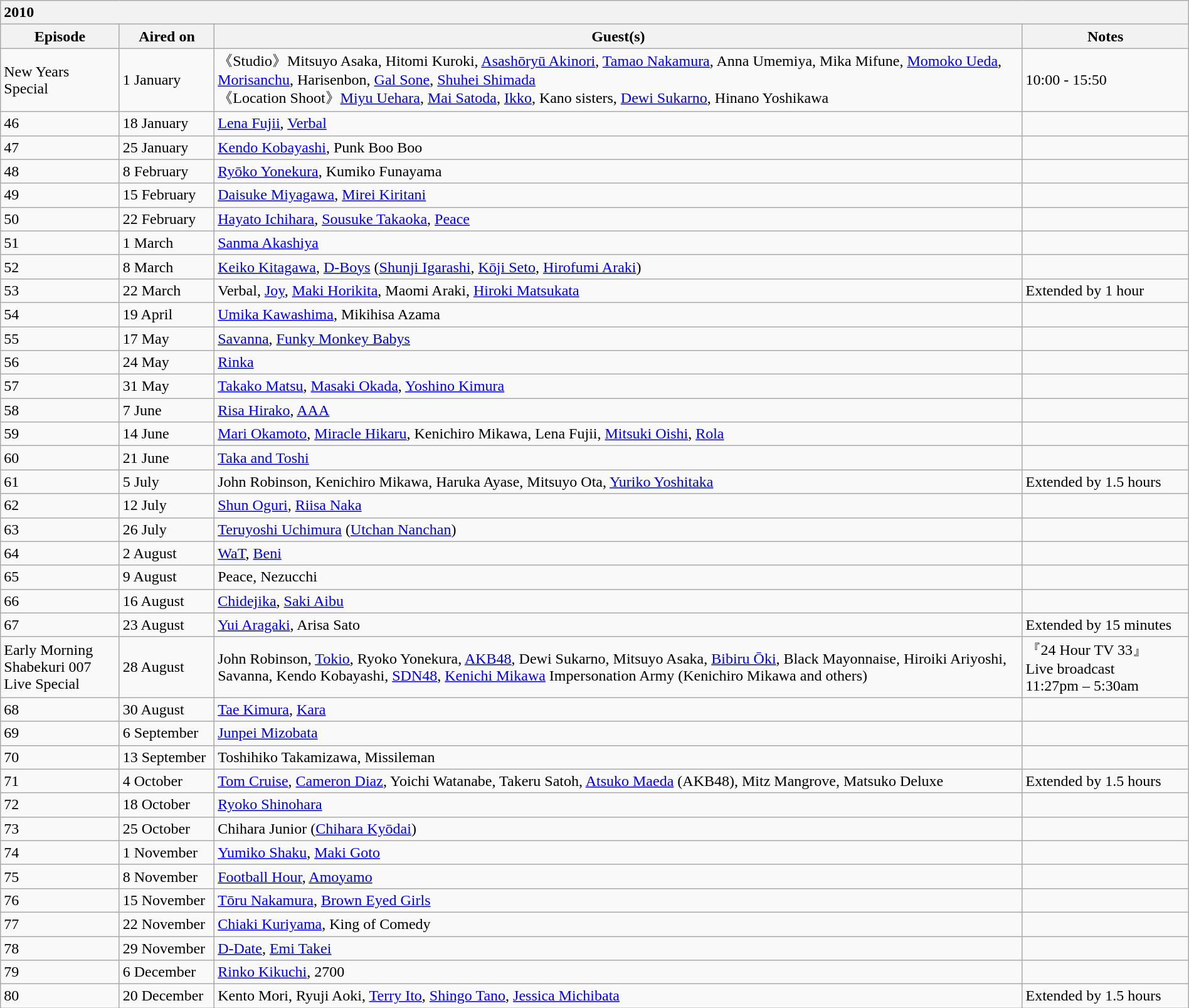<table class="wikitable collapsible collapsed" style="width:100%">
<tr>
<th colspan="5" style="text-align:left">2010</th>
</tr>
<tr align="center">
<th width="10%">Episode</th>
<th width="8%">Aired on</th>
<th width="68%">Guest(s)</th>
<th width="14%">Notes</th>
</tr>
<tr align="left">
<td>New Years Special</td>
<td>1 January</td>
<td>《Studio》Mitsuyo Asaka, Hitomi Kuroki, <a href='#'>Asashōryū Akinori</a>, <a href='#'>Tamao Nakamura</a>, Anna Umemiya, Mika Mifune, <a href='#'>Momoko Ueda</a>, <a href='#'>Morisanchu</a>, Harisenbon, <a href='#'>Gal Sone</a>, <a href='#'>Shuhei Shimada</a><br>《Location Shoot》<a href='#'>Miyu Uehara</a>, <a href='#'>Mai Satoda</a>, <a href='#'>Ikko</a>, Kano sisters, <a href='#'>Dewi Sukarno</a>, Hinano Yoshikawa</td>
<td>10:00 - 15:50</td>
</tr>
<tr align="left">
<td>46</td>
<td>18 January</td>
<td><a href='#'>Lena Fujii</a>, <a href='#'>Verbal</a></td>
<td></td>
</tr>
<tr align="left">
<td>47</td>
<td>25 January</td>
<td><a href='#'>Kendo Kobayashi</a>, Punk Boo Boo</td>
<td></td>
</tr>
<tr align="left">
<td>48</td>
<td>8 February</td>
<td><a href='#'>Ryōko Yonekura</a>, Kumiko Funayama</td>
<td></td>
</tr>
<tr align="left">
<td>49</td>
<td>15 February</td>
<td><a href='#'>Daisuke Miyagawa</a>, <a href='#'>Mirei Kiritani</a></td>
<td></td>
</tr>
<tr align="left">
<td>50</td>
<td>22 February</td>
<td><a href='#'>Hayato Ichihara</a>, <a href='#'>Sousuke Takaoka</a>, <a href='#'>Peace</a></td>
<td></td>
</tr>
<tr align="left">
<td>51</td>
<td>1 March</td>
<td><a href='#'>Sanma Akashiya</a></td>
<td></td>
</tr>
<tr>
<td>52</td>
<td>8 March</td>
<td><a href='#'>Keiko Kitagawa</a>, <a href='#'>D-Boys</a> (<a href='#'>Shunji Igarashi</a>, <a href='#'>Kōji Seto</a>, <a href='#'>Hirofumi Araki</a>)</td>
<td></td>
</tr>
<tr align="left">
<td>53</td>
<td>22 March</td>
<td>Verbal, <a href='#'>Joy</a>, <a href='#'>Maki Horikita</a>, Maomi Araki, <a href='#'>Hiroki Matsukata</a></td>
<td>Extended by 1 hour</td>
</tr>
<tr align="left">
<td>54</td>
<td>19 April</td>
<td><a href='#'>Umika Kawashima</a>, Mikihisa Azama</td>
<td></td>
</tr>
<tr align="left">
<td>55</td>
<td>17 May</td>
<td><a href='#'>Savanna</a>, <a href='#'>Funky Monkey Babys</a></td>
<td></td>
</tr>
<tr align="left">
<td>56</td>
<td>24 May</td>
<td><a href='#'>Rinka</a></td>
<td></td>
</tr>
<tr align="left">
<td>57</td>
<td>31 May</td>
<td><a href='#'>Takako Matsu</a>, <a href='#'>Masaki Okada</a>, <a href='#'>Yoshino Kimura</a></td>
<td></td>
</tr>
<tr align="left">
<td>58</td>
<td>7 June</td>
<td><a href='#'>Risa Hirako</a>, <a href='#'>AAA</a></td>
<td></td>
</tr>
<tr align="left">
<td>59</td>
<td>14 June</td>
<td><a href='#'>Mari Okamoto</a>, <a href='#'>Miracle Hikaru</a>, Kenichiro Mikawa, Lena Fujii, <a href='#'>Mitsuki Oishi</a>, <a href='#'>Rola</a></td>
<td></td>
</tr>
<tr align="left">
<td>60</td>
<td>21 June</td>
<td><a href='#'>Taka and Toshi</a></td>
<td></td>
</tr>
<tr align="left">
<td>61</td>
<td>5 July</td>
<td>John Robinson, Kenichiro Mikawa, Haruka Ayase, Mitsuyo Ota, <a href='#'>Yuriko Yoshitaka</a></td>
<td>Extended by 1.5 hours</td>
</tr>
<tr align="left">
<td>62</td>
<td>12 July</td>
<td><a href='#'>Shun Oguri</a>, <a href='#'>Riisa Naka</a></td>
<td></td>
</tr>
<tr align="left">
<td>63</td>
<td>26 July</td>
<td><a href='#'>Teruyoshi Uchimura</a> (<a href='#'>Utchan Nanchan</a>)</td>
<td></td>
</tr>
<tr align="left">
<td>64</td>
<td>2 August</td>
<td><a href='#'>WaT</a>, <a href='#'>Beni</a></td>
<td></td>
</tr>
<tr align="left">
<td>65</td>
<td>9 August</td>
<td>Peace, Nezucchi</td>
<td></td>
</tr>
<tr align="left">
<td>66</td>
<td>16 August</td>
<td><a href='#'>Chidejika</a>, <a href='#'>Saki Aibu</a></td>
<td></td>
</tr>
<tr align="left">
<td>67</td>
<td>23 August</td>
<td><a href='#'>Yui Aragaki</a>, Arisa Sato</td>
<td>Extended by 15 minutes</td>
</tr>
<tr align="left">
<td>Early Morning Shabekuri 007 Live Special</td>
<td>28 August</td>
<td>John Robinson, <a href='#'>Tokio</a>, Ryoko Yonekura, <a href='#'>AKB48</a>, Dewi Sukarno, Mitsuyo Asaka, <a href='#'>Bibiru Ōki</a>, Black Mayonnaise, Hiroiki Ariyoshi, Savanna, Kendo Kobayashi, <a href='#'>SDN48</a>, <a href='#'>Kenichi Mikawa</a> Impersonation Army (Kenichiro Mikawa and others)</td>
<td>『24 Hour TV 33』<br>Live broadcast<br>11:27pm – 5:30am</td>
</tr>
<tr align="left">
<td>68</td>
<td>30 August</td>
<td><a href='#'>Tae Kimura</a>, <a href='#'>Kara</a></td>
<td></td>
</tr>
<tr align="left">
<td>69</td>
<td>6 September</td>
<td><a href='#'>Junpei Mizobata</a></td>
<td></td>
</tr>
<tr align="left">
<td>70</td>
<td>13 September</td>
<td>Toshihiko Takamizawa, Missileman</td>
<td></td>
</tr>
<tr align="left">
<td>71</td>
<td>4 October</td>
<td><a href='#'>Tom Cruise</a>, <a href='#'>Cameron Diaz</a>, Yoichi Watanabe, Takeru Satoh, <a href='#'>Atsuko Maeda</a> (AKB48), Mitz Mangrove, Matsuko Deluxe</td>
<td>Extended by 1.5 hours</td>
</tr>
<tr align="left">
<td>72</td>
<td>18 October</td>
<td><a href='#'>Ryoko Shinohara</a></td>
<td></td>
</tr>
<tr align="left">
<td>73</td>
<td>25 October</td>
<td>Chihara Junior (<a href='#'>Chihara Kyōdai</a>)</td>
<td></td>
</tr>
<tr align="left">
<td>74</td>
<td>1 November</td>
<td><a href='#'>Yumiko Shaku</a>, <a href='#'>Maki Goto</a></td>
<td></td>
</tr>
<tr align="left">
<td>75</td>
<td>8 November</td>
<td><a href='#'>Football Hour</a>, <a href='#'>Amoyamo</a></td>
<td></td>
</tr>
<tr align="left">
<td>76</td>
<td>15 November</td>
<td><a href='#'>Tōru Nakamura</a>, <a href='#'>Brown Eyed Girls</a></td>
<td></td>
</tr>
<tr align="left">
<td>77</td>
<td>22 November</td>
<td><a href='#'>Chiaki Kuriyama</a>, King of Comedy</td>
<td></td>
</tr>
<tr align="left">
<td>78</td>
<td>29 November</td>
<td><a href='#'>D-Date</a>, <a href='#'>Emi Takei</a></td>
<td></td>
</tr>
<tr align="left">
<td>79</td>
<td>6 December</td>
<td><a href='#'>Rinko Kikuchi</a>, 2700</td>
<td></td>
</tr>
<tr align="left">
<td>80</td>
<td>20 December</td>
<td>Kento Mori, Ryuji Aoki, <a href='#'>Terry Ito</a>, <a href='#'>Shingo Tano</a>, <a href='#'>Jessica Michibata</a></td>
<td>Extended by 1.5 hours</td>
</tr>
</table>
